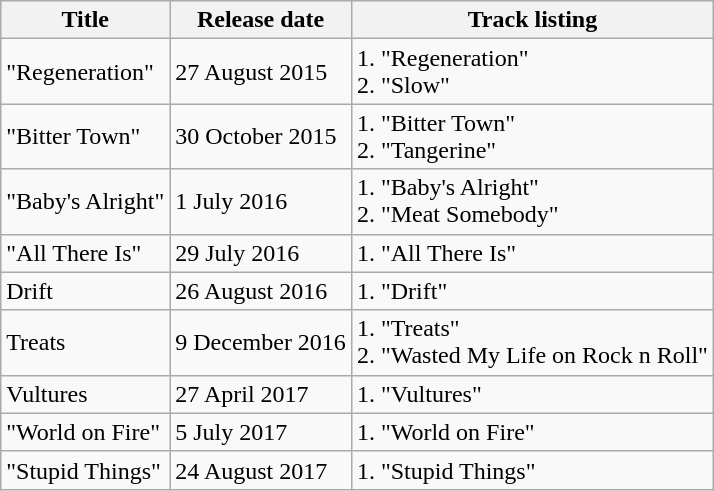<table class="wikitable">
<tr>
<th style="font-weight: bold;">Title</th>
<th style="font-weight: bold;">Release date</th>
<th style="font-weight: bold;">Track listing</th>
</tr>
<tr>
<td>"Regeneration"</td>
<td>27 August 2015</td>
<td>1. "Regeneration"<br>2. "Slow"</td>
</tr>
<tr>
<td>"Bitter Town"</td>
<td>30 October 2015</td>
<td>1. "Bitter Town"<br>2. "Tangerine"</td>
</tr>
<tr>
<td>"Baby's Alright"</td>
<td>1 July 2016</td>
<td>1. "Baby's Alright"<br>2. "Meat Somebody"</td>
</tr>
<tr>
<td>"All There Is"</td>
<td>29 July 2016</td>
<td>1. "All There Is"</td>
</tr>
<tr>
<td>Drift</td>
<td>26 August 2016</td>
<td>1. "Drift"</td>
</tr>
<tr>
<td>Treats</td>
<td>9 December 2016</td>
<td>1. "Treats"<br>2. "Wasted My Life on Rock n Roll"</td>
</tr>
<tr>
<td>Vultures</td>
<td>27 April 2017</td>
<td>1. "Vultures"</td>
</tr>
<tr>
<td>"World on Fire"</td>
<td>5 July 2017</td>
<td>1. "World on Fire"</td>
</tr>
<tr>
<td>"Stupid Things"</td>
<td>24 August 2017</td>
<td>1. "Stupid Things"</td>
</tr>
</table>
